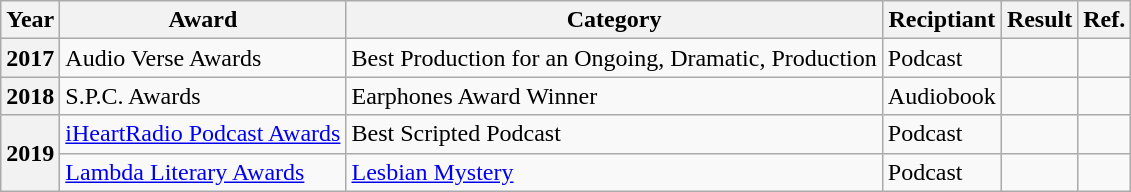<table class="wikitable sortable">
<tr>
<th>Year</th>
<th>Award</th>
<th>Category</th>
<th>Reciptiant</th>
<th>Result</th>
<th>Ref.</th>
</tr>
<tr>
<th>2017</th>
<td>Audio Verse Awards</td>
<td>Best Production for an Ongoing, Dramatic, Production</td>
<td>Podcast</td>
<td></td>
<td></td>
</tr>
<tr>
<th>2018</th>
<td>S.P.C. Awards</td>
<td>Earphones Award Winner</td>
<td>Audiobook</td>
<td></td>
<td></td>
</tr>
<tr>
<th rowspan="2">2019</th>
<td><a href='#'>iHeartRadio Podcast Awards</a></td>
<td>Best Scripted Podcast</td>
<td>Podcast</td>
<td></td>
<td></td>
</tr>
<tr>
<td><a href='#'>Lambda Literary Awards</a></td>
<td><a href='#'>Lesbian Mystery</a></td>
<td>Podcast</td>
<td></td>
<td></td>
</tr>
</table>
